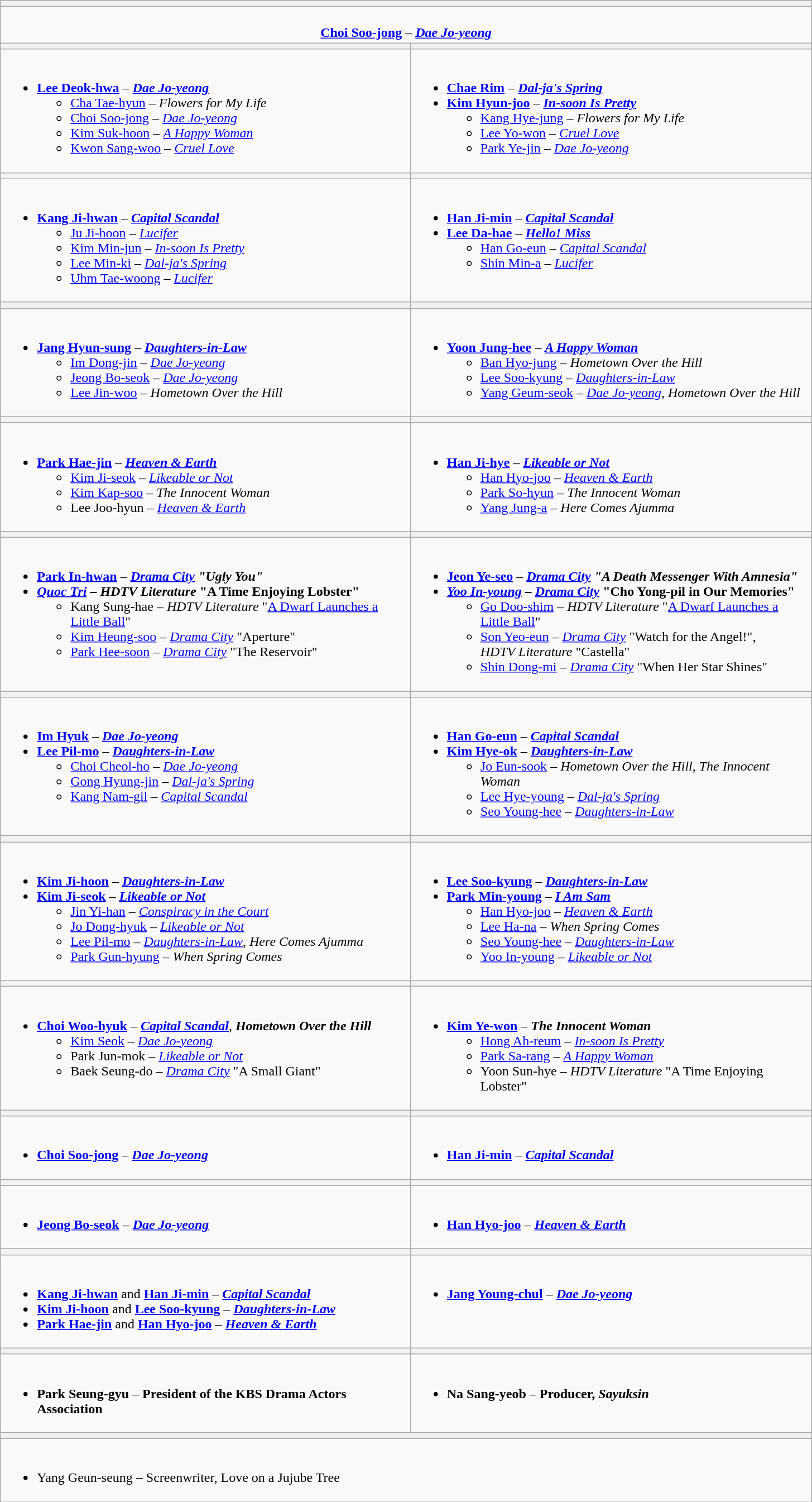<table class="wikitable" style="width:970px">
<tr>
<th colspan=2 style="width="100%"></th>
</tr>
<tr>
<td colspan=2 align="center"><br><strong><a href='#'>Choi Soo-jong</a></strong> – <strong><em><a href='#'>Dae Jo-yeong</a></em></strong></td>
</tr>
<tr>
<th style="width="50%"></th>
<th style="width="50%"></th>
</tr>
<tr>
<td valign="top"><br><ul><li><strong><a href='#'>Lee Deok-hwa</a></strong> – <strong><em><a href='#'>Dae Jo-yeong</a></em></strong><ul><li><a href='#'>Cha Tae-hyun</a> – <em>Flowers for My Life</em></li><li><a href='#'>Choi Soo-jong</a> – <em><a href='#'>Dae Jo-yeong</a></em></li><li><a href='#'>Kim Suk-hoon</a> – <em><a href='#'>A Happy Woman</a></em></li><li><a href='#'>Kwon Sang-woo</a> – <em><a href='#'>Cruel Love</a></em></li></ul></li></ul></td>
<td valign="top"><br><ul><li><strong><a href='#'>Chae Rim</a></strong> – <strong><em><a href='#'>Dal-ja's Spring</a></em></strong></li><li><strong><a href='#'>Kim Hyun-joo</a></strong> – <strong><em><a href='#'>In-soon Is Pretty</a></em></strong><ul><li><a href='#'>Kang Hye-jung</a> – <em>Flowers for My Life</em></li><li><a href='#'>Lee Yo-won</a> – <em><a href='#'>Cruel Love</a></em></li><li><a href='#'>Park Ye-jin</a> – <em><a href='#'>Dae Jo-yeong</a></em></li></ul></li></ul></td>
</tr>
<tr>
<th style="width="50%"></th>
<th style="width="50%"></th>
</tr>
<tr>
<td valign="top"><br><ul><li><strong><a href='#'>Kang Ji-hwan</a></strong> – <strong><em><a href='#'>Capital Scandal</a></em></strong><ul><li><a href='#'>Ju Ji-hoon</a> – <em><a href='#'>Lucifer</a></em></li><li><a href='#'>Kim Min-jun</a> – <em><a href='#'>In-soon Is Pretty</a></em></li><li><a href='#'>Lee Min-ki</a> – <em><a href='#'>Dal-ja's Spring</a></em></li><li><a href='#'>Uhm Tae-woong</a> – <em><a href='#'>Lucifer</a></em></li></ul></li></ul></td>
<td valign="top"><br><ul><li><strong><a href='#'>Han Ji-min</a></strong> – <strong><em><a href='#'>Capital Scandal</a></em></strong></li><li><strong><a href='#'>Lee Da-hae</a></strong> – <strong><em><a href='#'>Hello! Miss</a></em></strong><ul><li><a href='#'>Han Go-eun</a> – <em><a href='#'>Capital Scandal</a></em></li><li><a href='#'>Shin Min-a</a> – <em><a href='#'>Lucifer</a></em></li></ul></li></ul></td>
</tr>
<tr>
<th style="width="50%"></th>
<th style="width="50%"></th>
</tr>
<tr>
<td valign="top"><br><ul><li><strong><a href='#'>Jang Hyun-sung</a></strong> – <strong><em><a href='#'>Daughters-in-Law</a></em></strong><ul><li><a href='#'>Im Dong-jin</a> – <em><a href='#'>Dae Jo-yeong</a></em></li><li><a href='#'>Jeong Bo-seok</a> – <em><a href='#'>Dae Jo-yeong</a></em></li><li><a href='#'>Lee Jin-woo</a> – <em>Hometown Over the Hill</em></li></ul></li></ul></td>
<td valign="top"><br><ul><li><strong><a href='#'>Yoon Jung-hee</a></strong> – <strong><em><a href='#'>A Happy Woman</a></em></strong><ul><li><a href='#'>Ban Hyo-jung</a> – <em>Hometown Over the Hill</em></li><li><a href='#'>Lee Soo-kyung</a> – <em><a href='#'>Daughters-in-Law</a></em></li><li><a href='#'>Yang Geum-seok</a> – <em><a href='#'>Dae Jo-yeong</a></em>, <em>Hometown Over the Hill</em></li></ul></li></ul></td>
</tr>
<tr>
<th style="width="50%"></th>
<th style="width="50%"></th>
</tr>
<tr>
<td valign="top"><br><ul><li><strong><a href='#'>Park Hae-jin</a></strong> – <strong><em><a href='#'>Heaven & Earth</a></em></strong><ul><li><a href='#'>Kim Ji-seok</a> – <em><a href='#'>Likeable or Not</a></em></li><li><a href='#'>Kim Kap-soo</a> – <em>The Innocent Woman</em></li><li>Lee Joo-hyun – <em><a href='#'>Heaven & Earth</a></em></li></ul></li></ul></td>
<td valign="top"><br><ul><li><strong><a href='#'>Han Ji-hye</a></strong> – <strong><em><a href='#'>Likeable or Not</a></em></strong><ul><li><a href='#'>Han Hyo-joo</a> – <em><a href='#'>Heaven & Earth</a></em></li><li><a href='#'>Park So-hyun</a> – <em>The Innocent Woman</em></li><li><a href='#'>Yang Jung-a</a> – <em>Here Comes Ajumma</em></li></ul></li></ul></td>
</tr>
<tr>
<th style="width="50%"></th>
<th style="width="50%"></th>
</tr>
<tr>
<td valign="top"><br><ul><li><strong><a href='#'>Park In-hwan</a></strong> – <strong><em><a href='#'>Drama City</a><em> "Ugly You"<strong></li><li></strong><a href='#'>Quoc Tri</a><strong> – </em></strong>HDTV Literature</em> "A Time Enjoying Lobster"</strong><ul><li>Kang Sung-hae – <em>HDTV Literature</em> "<a href='#'>A Dwarf Launches a Little Ball</a>"</li><li><a href='#'>Kim Heung-soo</a> – <em><a href='#'>Drama City</a></em> "Aperture" </li><li><a href='#'>Park Hee-soon</a> – <em><a href='#'>Drama City</a></em> "The Reservoir"</li></ul></li></ul></td>
<td valign="top"><br><ul><li><strong><a href='#'>Jeon Ye-seo</a></strong> – <strong><em><a href='#'>Drama City</a><em> "A Death Messenger With Amnesia"<strong></li><li></strong><a href='#'>Yoo In-young</a><strong> – </em></strong><a href='#'>Drama City</a></em> "Cho Yong-pil in Our Memories"</strong><ul><li><a href='#'>Go Doo-shim</a> – <em>HDTV Literature</em> "<a href='#'>A Dwarf Launches a Little Ball</a>"</li><li><a href='#'>Son Yeo-eun</a> – <em><a href='#'>Drama City</a></em> "Watch for the Angel!",<br> <em>HDTV Literature</em> "Castella"</li><li><a href='#'>Shin Dong-mi</a> – <em><a href='#'>Drama City</a></em> "When Her Star Shines"</li></ul></li></ul></td>
</tr>
<tr>
<th style="width="50%"></th>
<th style="width="50%"></th>
</tr>
<tr>
<td valign="top"><br><ul><li><strong><a href='#'>Im Hyuk</a></strong> – <strong><em><a href='#'>Dae Jo-yeong</a></em></strong></li><li><strong><a href='#'>Lee Pil-mo</a></strong> – <strong><em><a href='#'>Daughters-in-Law</a></em></strong><ul><li><a href='#'>Choi Cheol-ho</a> – <em><a href='#'>Dae Jo-yeong</a></em></li><li><a href='#'>Gong Hyung-jin</a> – <em><a href='#'>Dal-ja's Spring</a></em></li><li><a href='#'>Kang Nam-gil</a> – <em><a href='#'>Capital Scandal</a></em></li></ul></li></ul></td>
<td valign="top"><br><ul><li><strong><a href='#'>Han Go-eun</a></strong> – <strong><em><a href='#'>Capital Scandal</a></em></strong></li><li><strong><a href='#'>Kim Hye-ok</a></strong> – <strong><em><a href='#'>Daughters-in-Law</a></em></strong><ul><li><a href='#'>Jo Eun-sook</a> – <em>Hometown Over the Hill</em>, <em>The Innocent Woman</em></li><li><a href='#'>Lee Hye-young</a> – <em><a href='#'>Dal-ja's Spring</a></em></li><li><a href='#'>Seo Young-hee</a> – <em><a href='#'>Daughters-in-Law</a></em></li></ul></li></ul></td>
</tr>
<tr>
<th style="width="50%"></th>
<th style="width="50%"></th>
</tr>
<tr>
<td valign="top"><br><ul><li><strong><a href='#'>Kim Ji-hoon</a></strong> – <strong><em><a href='#'>Daughters-in-Law</a></em></strong></li><li><strong><a href='#'>Kim Ji-seok</a></strong> – <strong><em><a href='#'>Likeable or Not</a></em></strong><ul><li><a href='#'>Jin Yi-han</a> – <em><a href='#'>Conspiracy in the Court</a></em></li><li><a href='#'>Jo Dong-hyuk</a> – <em><a href='#'>Likeable or Not</a></em></li><li><a href='#'>Lee Pil-mo</a> – <em><a href='#'>Daughters-in-Law</a></em>, <em>Here Comes Ajumma</em></li><li><a href='#'>Park Gun-hyung</a> – <em>When Spring Comes</em></li></ul></li></ul></td>
<td valign="top"><br><ul><li><strong><a href='#'>Lee Soo-kyung</a></strong> – <strong><em><a href='#'>Daughters-in-Law</a></em></strong></li><li><strong><a href='#'>Park Min-young</a></strong> – <strong><em><a href='#'>I Am Sam</a></em></strong><ul><li><a href='#'>Han Hyo-joo</a> – <em><a href='#'>Heaven & Earth</a></em></li><li><a href='#'>Lee Ha-na</a> – <em>When Spring Comes</em></li><li><a href='#'>Seo Young-hee</a> – <em><a href='#'>Daughters-in-Law</a></em></li><li><a href='#'>Yoo In-young</a> – <em><a href='#'>Likeable or Not</a></em></li></ul></li></ul></td>
</tr>
<tr>
<th style="width="50%"></th>
<th style="width="50%"></th>
</tr>
<tr>
<td valign="top"><br><ul><li><strong><a href='#'>Choi Woo-hyuk</a></strong> – <strong><em><a href='#'>Capital Scandal</a></em></strong>, <strong><em>Hometown Over the Hill</em></strong><ul><li><a href='#'>Kim Seok</a> – <em><a href='#'>Dae Jo-yeong</a></em></li><li>Park Jun-mok – <em><a href='#'>Likeable or Not</a></em></li><li>Baek Seung-do – <em><a href='#'>Drama City</a></em> "A Small Giant"</li></ul></li></ul></td>
<td valign="top"><br><ul><li><strong><a href='#'>Kim Ye-won</a></strong> – <strong><em>The Innocent Woman</em></strong><ul><li><a href='#'>Hong Ah-reum</a> – <em><a href='#'>In-soon Is Pretty</a></em></li><li><a href='#'>Park Sa-rang</a> – <em><a href='#'>A Happy Woman</a></em></li><li>Yoon Sun-hye – <em>HDTV Literature</em> "A Time Enjoying Lobster"</li></ul></li></ul></td>
</tr>
<tr>
<th style="width="50%"></th>
<th style="width="50%"></th>
</tr>
<tr>
<td valign="top"><br><ul><li><strong><a href='#'>Choi Soo-jong</a></strong> – <strong><em><a href='#'>Dae Jo-yeong</a></em></strong></li></ul></td>
<td valign="top"><br><ul><li><strong><a href='#'>Han Ji-min</a></strong> – <strong><em><a href='#'>Capital Scandal</a></em></strong></li></ul></td>
</tr>
<tr>
<th style="width="50%"></th>
<th style="width="50%"></th>
</tr>
<tr>
<td valign="top"><br><ul><li><strong><a href='#'>Jeong Bo-seok</a></strong> – <strong><em><a href='#'>Dae Jo-yeong</a></em></strong></li></ul></td>
<td valign="top"><br><ul><li><strong><a href='#'>Han Hyo-joo</a></strong> – <strong><em><a href='#'>Heaven & Earth</a></em></strong></li></ul></td>
</tr>
<tr>
<th style="width="50%"></th>
<th style="width="50%"></th>
</tr>
<tr>
<td valign="top"><br><ul><li><strong><a href='#'>Kang Ji-hwan</a></strong> and <strong><a href='#'>Han Ji-min</a></strong> – <strong><em><a href='#'>Capital Scandal</a></em></strong></li><li><strong><a href='#'>Kim Ji-hoon</a></strong> and <strong><a href='#'>Lee Soo-kyung</a></strong> – <strong><em><a href='#'>Daughters-in-Law</a></em></strong></li><li><strong><a href='#'>Park Hae-jin</a></strong> and <strong><a href='#'>Han Hyo-joo</a></strong> – <strong><em><a href='#'>Heaven & Earth</a></em></strong></li></ul></td>
<td valign="top"><br><ul><li><strong><a href='#'>Jang Young-chul</a></strong> – <strong><em><a href='#'>Dae Jo-yeong</a></em></strong></li></ul></td>
</tr>
<tr>
<th style="width="50%"></th>
<th style="width="50%"></th>
</tr>
<tr>
<td valign="top"><br><ul><li><strong>Park Seung-gyu</strong> – <strong>President of the KBS Drama Actors Association</strong></li></ul></td>
<td valign="top"><br><ul><li><strong>Na Sang-yeob</strong> – <strong>Producer, <em>Sayuksin<strong><em></li></ul></td>
</tr>
<tr>
<th colspan=2 style="width="50%"></th>
</tr>
<tr>
<td colspan=2 valign="top"><br><ul><li></strong>Yang Geun-seung<strong> – </strong>Screenwriter, </em>Love on a Jujube Tree</em></strong></li></ul></td>
</tr>
</table>
